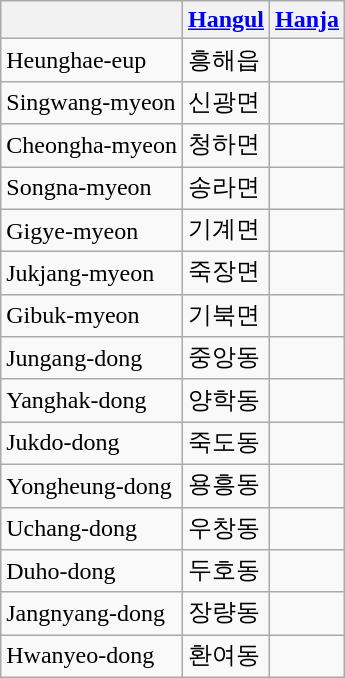<table class="wikitable">
<tr>
<th></th>
<th><a href='#'>Hangul</a></th>
<th><a href='#'>Hanja</a></th>
</tr>
<tr>
<td>Heunghae-eup</td>
<td>흥해읍</td>
<td></td>
</tr>
<tr>
<td>Singwang-myeon</td>
<td>신광면</td>
<td></td>
</tr>
<tr>
<td>Cheongha-myeon</td>
<td>청하면</td>
<td></td>
</tr>
<tr>
<td>Songna-myeon</td>
<td>송라면</td>
<td></td>
</tr>
<tr>
<td>Gigye-myeon</td>
<td>기계면</td>
<td></td>
</tr>
<tr>
<td>Jukjang-myeon</td>
<td>죽장면</td>
<td></td>
</tr>
<tr>
<td>Gibuk-myeon</td>
<td>기북면</td>
<td></td>
</tr>
<tr>
<td>Jungang-dong</td>
<td>중앙동</td>
<td></td>
</tr>
<tr>
<td>Yanghak-dong</td>
<td>양학동</td>
<td></td>
</tr>
<tr>
<td>Jukdo-dong</td>
<td>죽도동</td>
<td></td>
</tr>
<tr>
<td>Yongheung-dong</td>
<td>용흥동</td>
<td></td>
</tr>
<tr>
<td>Uchang-dong</td>
<td>우창동</td>
<td></td>
</tr>
<tr>
<td>Duho-dong</td>
<td>두호동</td>
<td></td>
</tr>
<tr>
<td>Jangnyang-dong</td>
<td>장량동</td>
<td></td>
</tr>
<tr>
<td>Hwanyeo-dong</td>
<td>환여동</td>
<td></td>
</tr>
</table>
